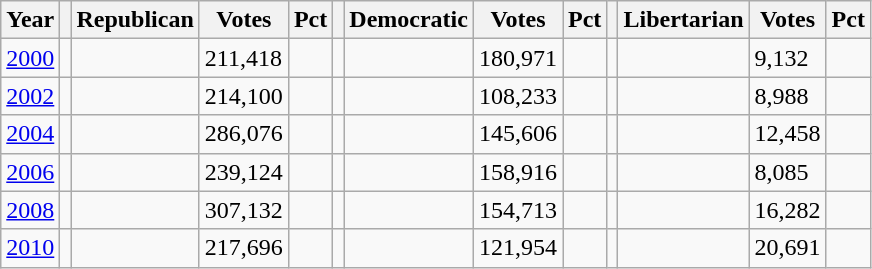<table class="wikitable">
<tr>
<th>Year</th>
<th></th>
<th>Republican</th>
<th>Votes</th>
<th>Pct</th>
<th></th>
<th>Democratic</th>
<th>Votes</th>
<th>Pct</th>
<th></th>
<th>Libertarian</th>
<th>Votes</th>
<th>Pct</th>
</tr>
<tr>
<td><a href='#'>2000</a></td>
<td></td>
<td></td>
<td>211,418</td>
<td></td>
<td></td>
<td></td>
<td>180,971</td>
<td></td>
<td></td>
<td></td>
<td>9,132</td>
<td></td>
</tr>
<tr>
<td><a href='#'>2002</a></td>
<td></td>
<td></td>
<td>214,100</td>
<td></td>
<td></td>
<td></td>
<td>108,233</td>
<td></td>
<td></td>
<td></td>
<td>8,988</td>
<td></td>
</tr>
<tr>
<td><a href='#'>2004</a></td>
<td></td>
<td></td>
<td>286,076</td>
<td></td>
<td></td>
<td></td>
<td>145,606</td>
<td></td>
<td></td>
<td></td>
<td>12,458</td>
<td></td>
</tr>
<tr>
<td><a href='#'>2006</a></td>
<td></td>
<td></td>
<td>239,124</td>
<td></td>
<td></td>
<td></td>
<td>158,916</td>
<td></td>
<td></td>
<td></td>
<td>8,085</td>
<td></td>
</tr>
<tr>
<td><a href='#'>2008</a></td>
<td></td>
<td></td>
<td>307,132</td>
<td></td>
<td></td>
<td></td>
<td>154,713</td>
<td></td>
<td></td>
<td></td>
<td>16,282</td>
<td></td>
</tr>
<tr>
<td><a href='#'>2010</a></td>
<td></td>
<td></td>
<td>217,696</td>
<td></td>
<td></td>
<td></td>
<td>121,954</td>
<td></td>
<td></td>
<td></td>
<td>20,691</td>
<td></td>
</tr>
</table>
